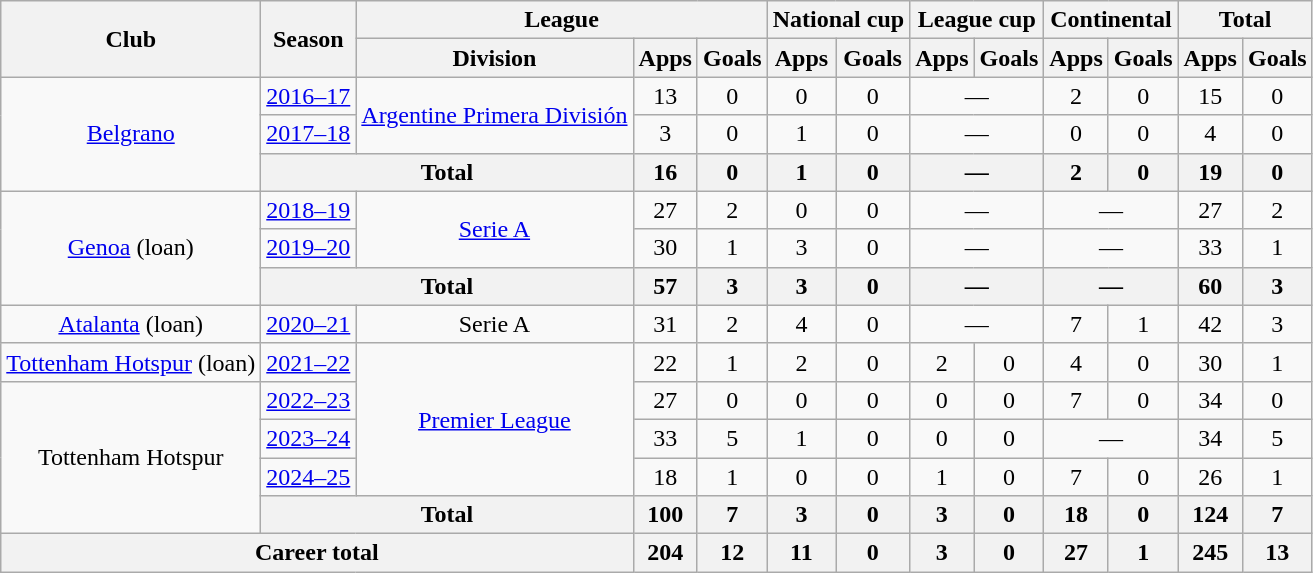<table class="wikitable" style="text-align:center">
<tr>
<th rowspan="2">Club</th>
<th rowspan="2">Season</th>
<th colspan="3">League</th>
<th colspan="2">National cup</th>
<th colspan="2">League cup</th>
<th colspan="2">Continental</th>
<th colspan="2">Total</th>
</tr>
<tr>
<th>Division</th>
<th>Apps</th>
<th>Goals</th>
<th>Apps</th>
<th>Goals</th>
<th>Apps</th>
<th>Goals</th>
<th>Apps</th>
<th>Goals</th>
<th>Apps</th>
<th>Goals</th>
</tr>
<tr>
<td rowspan="3"><a href='#'>Belgrano</a></td>
<td><a href='#'>2016–17</a></td>
<td rowspan="2"><a href='#'>Argentine Primera División</a></td>
<td>13</td>
<td>0</td>
<td>0</td>
<td>0</td>
<td colspan="2">—</td>
<td>2</td>
<td>0</td>
<td>15</td>
<td>0</td>
</tr>
<tr>
<td><a href='#'>2017–18</a></td>
<td>3</td>
<td>0</td>
<td>1</td>
<td>0</td>
<td colspan="2">—</td>
<td>0</td>
<td>0</td>
<td>4</td>
<td>0</td>
</tr>
<tr>
<th colspan="2">Total</th>
<th>16</th>
<th>0</th>
<th>1</th>
<th>0</th>
<th colspan="2">—</th>
<th>2</th>
<th>0</th>
<th>19</th>
<th>0</th>
</tr>
<tr>
<td rowspan="3"><a href='#'>Genoa</a> (loan)</td>
<td><a href='#'>2018–19</a></td>
<td rowspan="2"><a href='#'>Serie A</a></td>
<td>27</td>
<td>2</td>
<td>0</td>
<td>0</td>
<td colspan="2">—</td>
<td colspan="2">—</td>
<td>27</td>
<td>2</td>
</tr>
<tr>
<td><a href='#'>2019–20</a></td>
<td>30</td>
<td>1</td>
<td>3</td>
<td>0</td>
<td colspan="2">—</td>
<td colspan="2">—</td>
<td>33</td>
<td>1</td>
</tr>
<tr>
<th colspan="2">Total</th>
<th>57</th>
<th>3</th>
<th>3</th>
<th>0</th>
<th colspan="2">—</th>
<th colspan="2">—</th>
<th>60</th>
<th>3</th>
</tr>
<tr>
<td><a href='#'>Atalanta</a> (loan)</td>
<td><a href='#'>2020–21</a></td>
<td>Serie A</td>
<td>31</td>
<td>2</td>
<td>4</td>
<td>0</td>
<td colspan="2">—</td>
<td>7</td>
<td>1</td>
<td>42</td>
<td>3</td>
</tr>
<tr>
<td><a href='#'>Tottenham Hotspur</a> (loan)</td>
<td><a href='#'>2021–22</a></td>
<td rowspan="4"><a href='#'>Premier League</a></td>
<td>22</td>
<td>1</td>
<td>2</td>
<td>0</td>
<td>2</td>
<td>0</td>
<td>4</td>
<td>0</td>
<td>30</td>
<td>1</td>
</tr>
<tr>
<td rowspan="4">Tottenham Hotspur</td>
<td><a href='#'>2022–23</a></td>
<td>27</td>
<td>0</td>
<td>0</td>
<td>0</td>
<td>0</td>
<td>0</td>
<td>7</td>
<td>0</td>
<td>34</td>
<td>0</td>
</tr>
<tr>
<td><a href='#'>2023–24</a></td>
<td>33</td>
<td>5</td>
<td>1</td>
<td>0</td>
<td>0</td>
<td>0</td>
<td colspan="2">—</td>
<td>34</td>
<td>5</td>
</tr>
<tr>
<td><a href='#'>2024–25</a></td>
<td>18</td>
<td>1</td>
<td>0</td>
<td>0</td>
<td>1</td>
<td>0</td>
<td>7</td>
<td>0</td>
<td>26</td>
<td>1</td>
</tr>
<tr>
<th colspan="2">Total</th>
<th>100</th>
<th>7</th>
<th>3</th>
<th>0</th>
<th>3</th>
<th>0</th>
<th>18</th>
<th>0</th>
<th>124</th>
<th>7</th>
</tr>
<tr>
<th colspan="3">Career total</th>
<th>204</th>
<th>12</th>
<th>11</th>
<th>0</th>
<th>3</th>
<th>0</th>
<th>27</th>
<th>1</th>
<th>245</th>
<th>13</th>
</tr>
</table>
